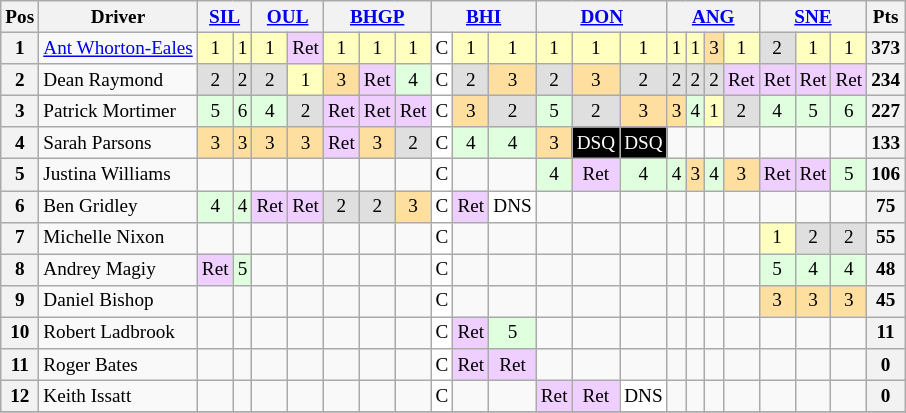<table class="wikitable" style="font-size: 80%; text-align: center;">
<tr valign="top">
<th valign="middle">Pos</th>
<th valign="middle">Driver</th>
<th colspan="2"><a href='#'>SIL</a></th>
<th colspan="2"><a href='#'>OUL</a></th>
<th colspan="3"><a href='#'>BHGP</a></th>
<th colspan="3"><a href='#'>BHI</a></th>
<th colspan="3"><a href='#'>DON</a></th>
<th colspan="4"><a href='#'>ANG</a></th>
<th colspan="3"><a href='#'>SNE</a></th>
<th valign=middle>Pts</th>
</tr>
<tr>
<th>1</th>
<td align=left><a href='#'>Ant Whorton-Eales</a></td>
<td style="background:#ffffbf;">1</td>
<td style="background:#ffffbf;">1</td>
<td style="background:#ffffbf;">1</td>
<td style="background:#efcfff;">Ret</td>
<td style="background:#ffffbf;">1</td>
<td style="background:#ffffbf;">1</td>
<td style="background:#ffffbf;">1</td>
<td style="background:#ffffff;">C</td>
<td style="background:#ffffbf;">1</td>
<td style="background:#ffffbf;">1</td>
<td style="background:#ffffbf;">1</td>
<td style="background:#ffffbf;">1</td>
<td style="background:#ffffbf;">1</td>
<td style="background:#ffffbf;">1</td>
<td style="background:#ffffbf;">1</td>
<td style="background:#ffdf9f;">3</td>
<td style="background:#ffffbf;">1</td>
<td style="background:#dfdfdf;">2</td>
<td style="background:#ffffbf;">1</td>
<td style="background:#ffffbf;">1</td>
<th>373</th>
</tr>
<tr>
<th>2</th>
<td align=left>Dean Raymond</td>
<td style="background:#dfdfdf;">2</td>
<td style="background:#dfdfdf;">2</td>
<td style="background:#dfdfdf;">2</td>
<td style="background:#ffffbf;">1</td>
<td style="background:#ffdf9f;">3</td>
<td style="background:#efcfff;">Ret</td>
<td style="background:#dfffdf;">4</td>
<td style="background:#ffffff;">C</td>
<td style="background:#dfdfdf;">2</td>
<td style="background:#ffdf9f;">3</td>
<td style="background:#dfdfdf;">2</td>
<td style="background:#ffdf9f;">3</td>
<td style="background:#dfdfdf;">2</td>
<td style="background:#dfdfdf;">2</td>
<td style="background:#dfdfdf;">2</td>
<td style="background:#dfdfdf;">2</td>
<td style="background:#efcfff;">Ret</td>
<td style="background:#efcfff;">Ret</td>
<td style="background:#efcfff;">Ret</td>
<td style="background:#efcfff;">Ret</td>
<th>234</th>
</tr>
<tr>
<th>3</th>
<td align=left>Patrick Mortimer</td>
<td style="background:#dfffdf;">5</td>
<td style="background:#dfffdf;">6</td>
<td style="background:#dfffdf;">4</td>
<td style="background:#dfdfdf;">2</td>
<td style="background:#efcfff;">Ret</td>
<td style="background:#efcfff;">Ret</td>
<td style="background:#efcfff;">Ret</td>
<td style="background:#ffffff;">C</td>
<td style="background:#ffdf9f;">3</td>
<td style="background:#dfdfdf;">2</td>
<td style="background:#dfffdf;">5</td>
<td style="background:#dfdfdf;">2</td>
<td style="background:#ffdf9f;">3</td>
<td style="background:#ffdf9f;">3</td>
<td style="background:#dfffdf;">4</td>
<td style="background:#ffffbf;">1</td>
<td style="background:#dfdfdf;">2</td>
<td style="background:#dfffdf;">4</td>
<td style="background:#dfffdf;">5</td>
<td style="background:#dfffdf;">6</td>
<th>227</th>
</tr>
<tr>
<th>4</th>
<td align=left>Sarah Parsons</td>
<td style="background:#ffdf9f;">3</td>
<td style="background:#ffdf9f;">3</td>
<td style="background:#ffdf9f;">3</td>
<td style="background:#ffdf9f;">3</td>
<td style="background:#efcfff;">Ret</td>
<td style="background:#ffdf9f;">3</td>
<td style="background:#dfdfdf;">2</td>
<td style="background:#ffffff;">C</td>
<td style="background:#dfffdf;">4</td>
<td style="background:#dfffdf;">4</td>
<td style="background:#ffdf9f;">3</td>
<td style="background-color:#000000; color:white">DSQ</td>
<td style="background-color:#000000; color:white">DSQ</td>
<td></td>
<td></td>
<td></td>
<td></td>
<td></td>
<td></td>
<td></td>
<th>133</th>
</tr>
<tr>
<th>5</th>
<td align=left>Justina Williams</td>
<td></td>
<td></td>
<td></td>
<td></td>
<td></td>
<td></td>
<td></td>
<td style="background:#ffffff;">C</td>
<td></td>
<td></td>
<td style="background:#dfffdf;">4</td>
<td style="background:#efcfff;">Ret</td>
<td style="background:#dfffdf;">4</td>
<td style="background:#dfffdf;">4</td>
<td style="background:#ffdf9f;">3</td>
<td style="background:#dfffdf;">4</td>
<td style="background:#ffdf9f;">3</td>
<td style="background:#efcfff;">Ret</td>
<td style="background:#efcfff;">Ret</td>
<td style="background:#dfffdf;">5</td>
<th>106</th>
</tr>
<tr>
<th>6</th>
<td align=left>Ben Gridley</td>
<td style="background:#dfffdf;">4</td>
<td style="background:#dfffdf;">4</td>
<td style="background:#efcfff;">Ret</td>
<td style="background:#efcfff;">Ret</td>
<td style="background:#dfdfdf;">2</td>
<td style="background:#dfdfdf;">2</td>
<td style="background:#ffdf9f;">3</td>
<td style="background:#ffffff;">C</td>
<td style="background:#efcfff;">Ret</td>
<td style="background:#ffffff;">DNS</td>
<td></td>
<td></td>
<td></td>
<td></td>
<td></td>
<td></td>
<td></td>
<td></td>
<td></td>
<td></td>
<th>75</th>
</tr>
<tr>
<th>7</th>
<td align=left>Michelle Nixon</td>
<td></td>
<td></td>
<td></td>
<td></td>
<td></td>
<td></td>
<td></td>
<td style="background:#ffffff;">C</td>
<td></td>
<td></td>
<td></td>
<td></td>
<td></td>
<td></td>
<td></td>
<td></td>
<td></td>
<td style="background:#ffffbf;">1</td>
<td style="background:#dfdfdf;">2</td>
<td style="background:#dfdfdf;">2</td>
<th>55</th>
</tr>
<tr>
<th>8</th>
<td align=left>Andrey Magiy</td>
<td style="background:#efcfff;">Ret</td>
<td style="background:#dfffdf;">5</td>
<td></td>
<td></td>
<td></td>
<td></td>
<td></td>
<td style="background:#ffffff;">C</td>
<td></td>
<td></td>
<td></td>
<td></td>
<td></td>
<td></td>
<td></td>
<td></td>
<td></td>
<td style="background:#dfffdf;">5</td>
<td style="background:#dfffdf;">4</td>
<td style="background:#dfffdf;">4</td>
<th>48</th>
</tr>
<tr>
<th>9</th>
<td align=left>Daniel Bishop</td>
<td></td>
<td></td>
<td></td>
<td></td>
<td></td>
<td></td>
<td></td>
<td style="background:#ffffff;">C</td>
<td></td>
<td></td>
<td></td>
<td></td>
<td></td>
<td></td>
<td></td>
<td></td>
<td></td>
<td style="background:#ffdf9f;">3</td>
<td style="background:#ffdf9f;">3</td>
<td style="background:#ffdf9f;">3</td>
<th>45</th>
</tr>
<tr>
<th>10</th>
<td align=left>Robert Ladbrook</td>
<td></td>
<td></td>
<td></td>
<td></td>
<td></td>
<td></td>
<td></td>
<td style="background:#ffffff;">C</td>
<td style="background:#efcfff;">Ret</td>
<td style="background:#dfffdf;">5</td>
<td></td>
<td></td>
<td></td>
<td></td>
<td></td>
<td></td>
<td></td>
<td></td>
<td></td>
<td></td>
<th>11</th>
</tr>
<tr>
<th>11</th>
<td align=left>Roger Bates</td>
<td></td>
<td></td>
<td></td>
<td></td>
<td></td>
<td></td>
<td></td>
<td style="background:#ffffff;">C</td>
<td style="background:#efcfff;">Ret</td>
<td style="background:#efcfff;">Ret</td>
<td></td>
<td></td>
<td></td>
<td></td>
<td></td>
<td></td>
<td></td>
<td></td>
<td></td>
<td></td>
<th>0</th>
</tr>
<tr>
<th>12</th>
<td align=left>Keith Issatt</td>
<td></td>
<td></td>
<td></td>
<td></td>
<td></td>
<td></td>
<td></td>
<td style="background:#ffffff;">C</td>
<td></td>
<td></td>
<td style="background:#efcfff;">Ret</td>
<td style="background:#efcfff;">Ret</td>
<td style="background:#ffffff;">DNS</td>
<td></td>
<td></td>
<td></td>
<td></td>
<td></td>
<td></td>
<td></td>
<th>0</th>
</tr>
<tr>
</tr>
</table>
